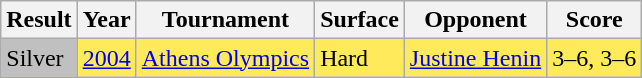<table class="sortable wikitable">
<tr>
<th>Result</th>
<th>Year</th>
<th>Tournament</th>
<th>Surface</th>
<th>Opponent</th>
<th class="unsortable">Score</th>
</tr>
<tr bgcolor=FFEA5C>
<td bgcolor=silver>Silver</td>
<td><a href='#'>2004</a></td>
<td><a href='#'>Athens Olympics</a></td>
<td>Hard</td>
<td> <a href='#'>Justine Henin</a></td>
<td>3–6, 3–6</td>
</tr>
</table>
